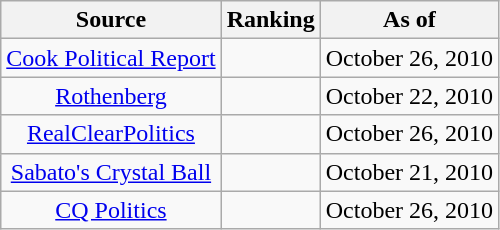<table class="wikitable" style="text-align:center">
<tr>
<th>Source</th>
<th>Ranking</th>
<th>As of</th>
</tr>
<tr>
<td><a href='#'>Cook Political Report</a></td>
<td></td>
<td>October 26, 2010</td>
</tr>
<tr>
<td><a href='#'>Rothenberg</a></td>
<td></td>
<td>October 22, 2010</td>
</tr>
<tr>
<td><a href='#'>RealClearPolitics</a></td>
<td></td>
<td>October 26, 2010</td>
</tr>
<tr>
<td><a href='#'>Sabato's Crystal Ball</a></td>
<td></td>
<td>October 21, 2010</td>
</tr>
<tr>
<td><a href='#'>CQ Politics</a></td>
<td></td>
<td>October 26, 2010</td>
</tr>
</table>
